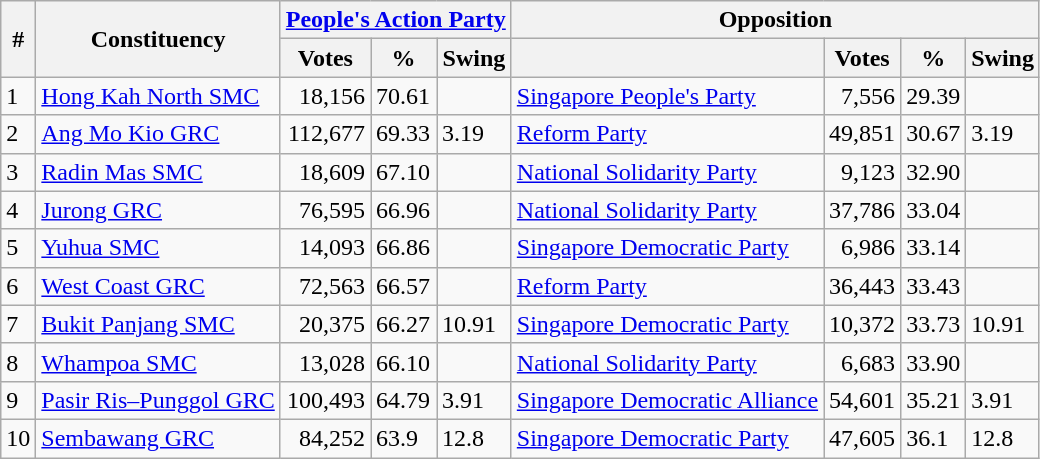<table class="wikitable sortable">
<tr>
<th rowspan=2>#</th>
<th rowspan=2>Constituency</th>
<th colspan=3><a href='#'>People's Action Party</a></th>
<th colspan=4>Opposition</th>
</tr>
<tr>
<th data-sort-type="number">Votes</th>
<th data-sort-type="number">%</th>
<th>Swing</th>
<th data-sort-type="number"></th>
<th data-sort-type="number">Votes</th>
<th data-sort-type="number">%</th>
<th>Swing</th>
</tr>
<tr>
<td>1</td>
<td><a href='#'>Hong Kah North SMC</a></td>
<td align=right>18,156</td>
<td>70.61</td>
<td></td>
<td><a href='#'>Singapore People's Party</a></td>
<td align=right>7,556</td>
<td>29.39</td>
<td></td>
</tr>
<tr>
<td>2</td>
<td><a href='#'>Ang Mo Kio GRC</a></td>
<td align=right>112,677</td>
<td>69.33</td>
<td> 3.19</td>
<td><a href='#'>Reform Party</a></td>
<td align=right>49,851</td>
<td>30.67</td>
<td> 3.19</td>
</tr>
<tr>
<td>3</td>
<td><a href='#'>Radin Mas SMC</a></td>
<td align=right>18,609</td>
<td>67.10</td>
<td></td>
<td><a href='#'>National Solidarity Party</a></td>
<td align=right>9,123</td>
<td>32.90</td>
<td></td>
</tr>
<tr>
<td>4</td>
<td><a href='#'>Jurong GRC</a></td>
<td align=right>76,595</td>
<td>66.96</td>
<td></td>
<td><a href='#'>National Solidarity Party</a></td>
<td align=right>37,786</td>
<td>33.04</td>
<td></td>
</tr>
<tr>
<td>5</td>
<td><a href='#'>Yuhua SMC</a></td>
<td align=right>14,093</td>
<td>66.86</td>
<td></td>
<td><a href='#'>Singapore Democratic Party</a></td>
<td align=right>6,986</td>
<td>33.14</td>
<td></td>
</tr>
<tr>
<td>6</td>
<td><a href='#'>West Coast GRC</a></td>
<td align=right>72,563</td>
<td>66.57</td>
<td></td>
<td><a href='#'>Reform Party</a></td>
<td align=right>36,443</td>
<td>33.43</td>
<td></td>
</tr>
<tr>
<td>7</td>
<td><a href='#'>Bukit Panjang SMC</a></td>
<td align=right>20,375</td>
<td>66.27</td>
<td> 10.91</td>
<td><a href='#'>Singapore Democratic Party</a></td>
<td align=right>10,372</td>
<td>33.73</td>
<td> 10.91</td>
</tr>
<tr>
<td>8</td>
<td><a href='#'>Whampoa SMC</a></td>
<td align=right>13,028</td>
<td>66.10</td>
<td></td>
<td><a href='#'>National Solidarity Party</a></td>
<td align=right>6,683</td>
<td>33.90</td>
<td></td>
</tr>
<tr>
<td>9</td>
<td><a href='#'>Pasir Ris–Punggol GRC</a></td>
<td align=right>100,493</td>
<td>64.79</td>
<td> 3.91</td>
<td><a href='#'>Singapore Democratic Alliance</a></td>
<td align=right>54,601</td>
<td>35.21</td>
<td> 3.91</td>
</tr>
<tr>
<td>10</td>
<td><a href='#'>Sembawang GRC</a></td>
<td align=right>84,252</td>
<td>63.9</td>
<td> 12.8</td>
<td><a href='#'>Singapore Democratic Party</a></td>
<td align=right>47,605</td>
<td>36.1</td>
<td> 12.8</td>
</tr>
</table>
